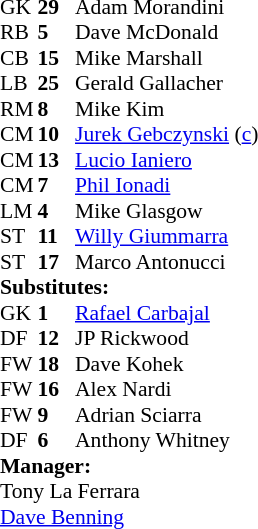<table style="font-size: 90%" cellspacing="0" cellpadding="0">
<tr>
<th width="25"></th>
<th width="25"></th>
</tr>
<tr>
<td>GK</td>
<td><strong>29</strong></td>
<td> Adam Morandini</td>
<td></td>
<td></td>
</tr>
<tr>
<td>RB</td>
<td><strong>5</strong></td>
<td>Dave McDonald</td>
</tr>
<tr>
<td>CB</td>
<td><strong>15</strong></td>
<td>Mike Marshall</td>
</tr>
<tr>
<td>LB</td>
<td><strong>25</strong></td>
<td>Gerald Gallacher</td>
<td></td>
<td></td>
</tr>
<tr>
<td>RM</td>
<td><strong>8</strong></td>
<td>Mike Kim</td>
<td></td>
<td></td>
</tr>
<tr>
<td>CM</td>
<td><strong>10</strong></td>
<td> <a href='#'>Jurek Gebczynski</a> (<a href='#'>c</a>)</td>
<td></td>
<td></td>
</tr>
<tr>
<td>CM</td>
<td><strong>13</strong></td>
<td> <a href='#'>Lucio Ianiero</a></td>
</tr>
<tr>
<td>CM</td>
<td><strong>7</strong></td>
<td> <a href='#'>Phil Ionadi</a></td>
<td></td>
<td></td>
</tr>
<tr>
<td>LM</td>
<td><strong>4</strong></td>
<td>Mike Glasgow</td>
<td></td>
<td></td>
</tr>
<tr>
<td>ST</td>
<td><strong>11</strong></td>
<td> <a href='#'>Willy Giummarra</a></td>
<td></td>
<td></td>
</tr>
<tr>
<td>ST</td>
<td><strong>17</strong></td>
<td> Marco Antonucci</td>
<td></td>
<td></td>
</tr>
<tr>
<td colspan=3><strong>Substitutes:</strong></td>
</tr>
<tr>
<td>GK</td>
<td><strong>1</strong></td>
<td> <a href='#'>Rafael Carbajal</a></td>
<td></td>
<td></td>
</tr>
<tr>
<td>DF</td>
<td><strong>12</strong></td>
<td>JP Rickwood</td>
<td></td>
<td></td>
</tr>
<tr>
<td>FW</td>
<td><strong>18</strong></td>
<td>Dave Kohek</td>
<td></td>
<td></td>
</tr>
<tr>
<td>FW</td>
<td><strong>16</strong></td>
<td>Alex Nardi</td>
<td></td>
<td></td>
</tr>
<tr>
<td>FW</td>
<td><strong>9</strong></td>
<td> Adrian Sciarra</td>
<td></td>
<td></td>
</tr>
<tr>
<td>DF</td>
<td><strong>6</strong></td>
<td> Anthony Whitney</td>
<td></td>
<td></td>
</tr>
<tr>
<td colspan=3><strong>Manager:</strong></td>
</tr>
<tr>
<td colspan=4> Tony La Ferrara <br>  <a href='#'>Dave Benning</a></td>
</tr>
</table>
